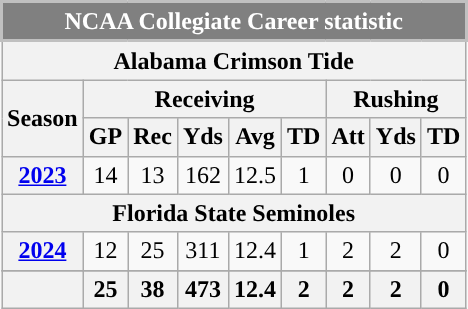<table class=wikitable style="text-align:center;">
<tr>
<th colspan="10" style="background:gray; border:2px solid silver; color:white;">NCAA Collegiate Career statistic</th>
</tr>
<tr>
<th colspan="10">Alabama Crimson Tide</th>
</tr>
<tr>
<th rowspan="2">Season</th>
<th colspan="5">Receiving</th>
<th colspan="3">Rushing</th>
</tr>
<tr>
<th>GP</th>
<th>Rec</th>
<th>Yds</th>
<th>Avg</th>
<th>TD</th>
<th>Att</th>
<th>Yds</th>
<th>TD</th>
</tr>
<tr>
<th><a href='#'>2023</a></th>
<td>14</td>
<td>13</td>
<td>162</td>
<td>12.5</td>
<td>1</td>
<td>0</td>
<td>0</td>
<td>0</td>
</tr>
<tr>
<th colspan="10">Florida State Seminoles</th>
</tr>
<tr>
<th><a href='#'>2024</a></th>
<td>12</td>
<td>25</td>
<td>311</td>
<td>12.4</td>
<td>1</td>
<td>2</td>
<td>2</td>
<td>0</td>
</tr>
<tr>
</tr>
<tr>
<th></th>
<th>25</th>
<th>38</th>
<th>473</th>
<th>12.4</th>
<th>2</th>
<th>2</th>
<th>2</th>
<th>0</th>
</tr>
</table>
